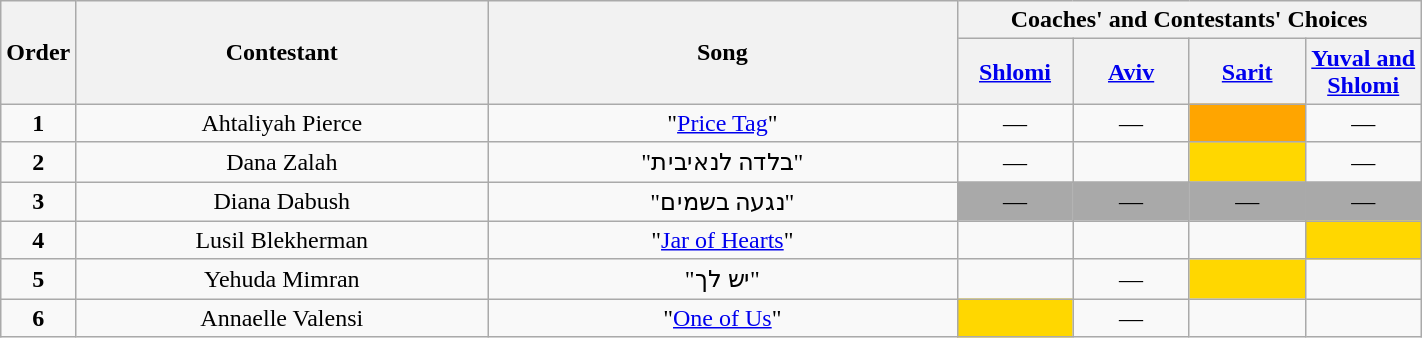<table class="wikitable" style="text-align: center; width:75%;">
<tr>
<th rowspan=2 width="05%">Order</th>
<th rowspan=2 width="29%">Contestant</th>
<th rowspan=2>Song</th>
<th colspan=4>Coaches' and Contestants' Choices</th>
</tr>
<tr>
<th style="width:70px;"><a href='#'>Shlomi</a></th>
<th style="width:70px;"><a href='#'>Aviv</a></th>
<th style="width:70px;"><a href='#'>Sarit</a></th>
<th style="width:70px;"><a href='#'>Yuval and Shlomi</a></th>
</tr>
<tr>
<td align="center"><strong>1</strong></td>
<td>Ahtaliyah Pierce</td>
<td>"<a href='#'>Price Tag</a>"</td>
<td align="center">—</td>
<td align="center">—</td>
<td style="background:orange;text-align:center;"></td>
<td align="center">—</td>
</tr>
<tr>
<td align="center"><strong>2</strong></td>
<td>Dana Zalah</td>
<td>"בלדה לנאיבית"</td>
<td align="center">—</td>
<td style=";text-align:center;"></td>
<td style="background:gold;text-align:center;"></td>
<td align="center">—</td>
</tr>
<tr>
<td align="center"><strong>3</strong></td>
<td>Diana Dabush</td>
<td>"נגעה בשמים"</td>
<td style="background:darkgrey;text-align:center;">—</td>
<td style="background:darkgrey;text-align:center;">—</td>
<td style="background:darkgrey;text-align:center;">—</td>
<td style="background:darkgrey;text-align:center;">—</td>
</tr>
<tr>
<td align="center"><strong>4</strong></td>
<td>Lusil Blekherman</td>
<td>"<a href='#'>Jar of Hearts</a>"</td>
<td style=";text-align:center;"></td>
<td style=";text-align:center;"></td>
<td style=";text-align:center;"></td>
<td style="background:gold;text-align:center;"></td>
</tr>
<tr>
<td align="center"><strong>5</strong></td>
<td>Yehuda Mimran</td>
<td>"יש לך"</td>
<td style=";text-align:center;"></td>
<td align="center">—</td>
<td style="background:gold;text-align:center;"></td>
<td style=";text-align:center;"></td>
</tr>
<tr>
<td align="center"><strong>6</strong></td>
<td>Annaelle Valensi</td>
<td>"<a href='#'>One of Us</a>"</td>
<td style="background:gold;text-align:center;"></td>
<td align="center">—</td>
<td style=";text-align:center;"></td>
<td style=";text-align:center;"></td>
</tr>
</table>
